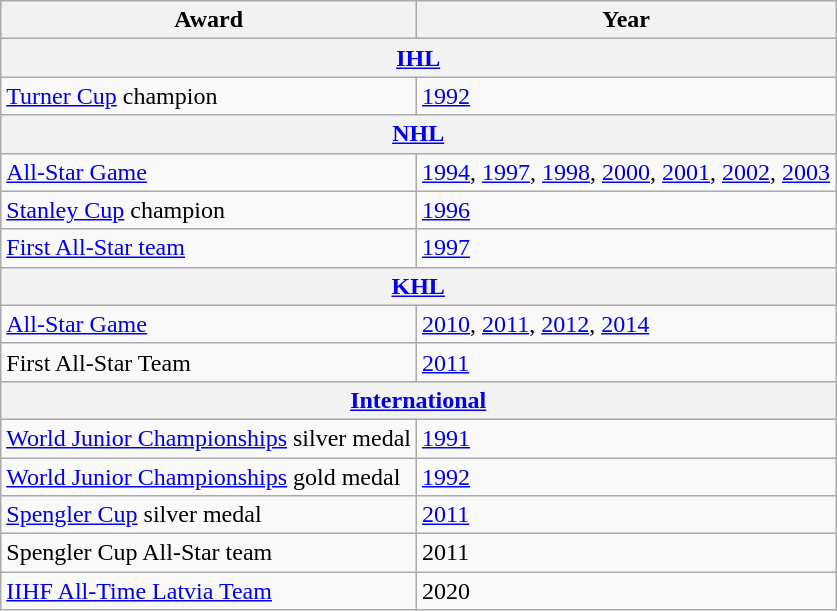<table class="wikitable">
<tr>
<th>Award</th>
<th>Year</th>
</tr>
<tr>
<th colspan="2"><a href='#'>IHL</a></th>
</tr>
<tr>
<td><a href='#'>Turner Cup</a> champion</td>
<td><a href='#'>1992</a></td>
</tr>
<tr>
<th colspan="2"><a href='#'>NHL</a></th>
</tr>
<tr>
<td><a href='#'>All-Star Game</a></td>
<td><a href='#'>1994</a>, <a href='#'>1997</a>, <a href='#'>1998</a>, <a href='#'>2000</a>, <a href='#'>2001</a>, <a href='#'>2002</a>, <a href='#'>2003</a></td>
</tr>
<tr>
<td><a href='#'>Stanley Cup</a> champion</td>
<td><a href='#'>1996</a></td>
</tr>
<tr>
<td><a href='#'>First All-Star team</a></td>
<td><a href='#'>1997</a></td>
</tr>
<tr>
<th colspan="2"><a href='#'>KHL</a></th>
</tr>
<tr>
<td><a href='#'>All-Star Game</a></td>
<td><a href='#'>2010</a>, <a href='#'>2011</a>, <a href='#'>2012</a>, <a href='#'>2014</a></td>
</tr>
<tr>
<td>First All-Star Team</td>
<td><a href='#'>2011</a></td>
</tr>
<tr>
<th colspan="2"><a href='#'>International</a></th>
</tr>
<tr>
<td><a href='#'>World Junior Championships</a> silver medal</td>
<td><a href='#'>1991</a></td>
</tr>
<tr>
<td><a href='#'>World Junior Championships</a> gold medal</td>
<td><a href='#'>1992</a></td>
</tr>
<tr>
<td><a href='#'>Spengler Cup</a> silver medal</td>
<td><a href='#'>2011</a></td>
</tr>
<tr>
<td>Spengler Cup All-Star team</td>
<td>2011</td>
</tr>
<tr>
<td><a href='#'>IIHF All-Time Latvia Team</a></td>
<td>2020</td>
</tr>
</table>
